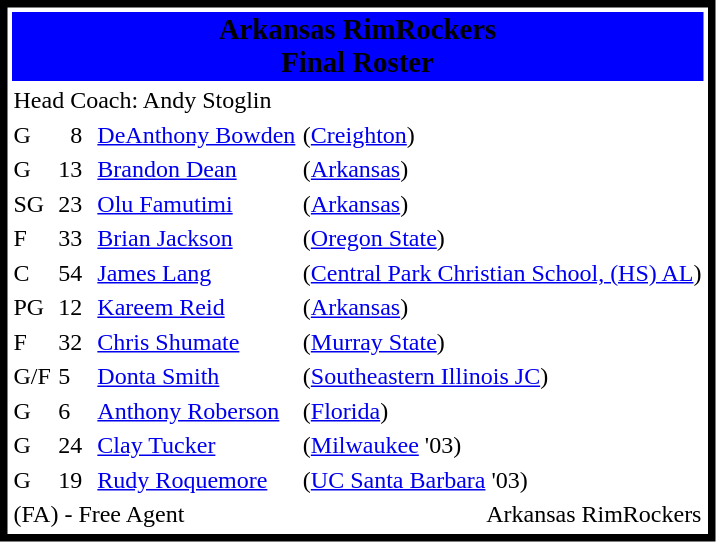<table style="border:5px solid #000000" cellspacing=3>
<tr align="center" bgcolor="blue">
<td colspan=5><big><span><strong>Arkansas RimRockers</strong><br><strong>Final Roster</strong></span></big></td>
</tr>
<tr>
<td colspan=4>Head Coach: Andy Stoglin</td>
</tr>
<tr>
<td>G</td>
<td align="right">8</td>
<td></td>
<td><a href='#'>DeAnthony Bowden</a></td>
<td>(<a href='#'>Creighton</a>)</td>
</tr>
<tr>
<td>G</td>
<td align="right">13</td>
<td></td>
<td><a href='#'>Brandon Dean</a></td>
<td>(<a href='#'>Arkansas</a>)</td>
</tr>
<tr>
<td>SG</td>
<td align="right">23</td>
<td></td>
<td><a href='#'>Olu Famutimi</a></td>
<td>(<a href='#'>Arkansas</a>)</td>
</tr>
<tr>
<td>F</td>
<td align="right">33</td>
<td></td>
<td><a href='#'>Brian Jackson</a></td>
<td>(<a href='#'>Oregon State</a>)</td>
</tr>
<tr>
<td>C</td>
<td>54</td>
<td></td>
<td><a href='#'>James Lang</a></td>
<td>(<a href='#'>Central Park Christian School, (HS) AL</a>)</td>
</tr>
<tr>
<td>PG</td>
<td align="right">12</td>
<td></td>
<td><a href='#'>Kareem Reid</a></td>
<td>(<a href='#'>Arkansas</a>)</td>
</tr>
<tr>
<td>F</td>
<td>32</td>
<td></td>
<td><a href='#'>Chris Shumate</a></td>
<td>(<a href='#'>Murray State</a>)</td>
</tr>
<tr>
<td>G/F</td>
<td>5</td>
<td></td>
<td><a href='#'>Donta Smith</a></td>
<td>(<a href='#'>Southeastern Illinois JC</a>)</td>
</tr>
<tr>
<td>G</td>
<td>6</td>
<td></td>
<td><a href='#'>Anthony Roberson</a></td>
<td>(<a href='#'>Florida</a>)</td>
</tr>
<tr>
<td>G</td>
<td>24</td>
<td></td>
<td><a href='#'>Clay Tucker</a></td>
<td>(<a href='#'>Milwaukee</a> '03)</td>
</tr>
<tr>
<td>G</td>
<td>19</td>
<td></td>
<td><a href='#'>Rudy Roquemore</a></td>
<td>(<a href='#'>UC Santa Barbara</a> '03)</td>
</tr>
<tr>
<td colspan=4>(FA) - Free Agent</td>
<td align="right">Arkansas RimRockers</td>
</tr>
</table>
